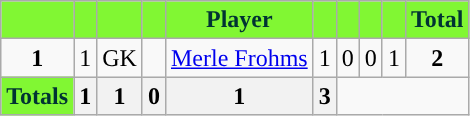<table class="wikitable" style="text-align:center;">
<tr>
<th style="background:#81F733; color:#003333; "></th>
<th style="background:#81F733; color:#003333; "></th>
<th style="background:#81F733; color:#003333; "></th>
<th style="background:#81F733; color:#003333; "></th>
<th style="background:#81F733; color:#003333; ">Player</th>
<th style="background:#81F733; color:#003333; "></th>
<th style="background:#81F733; color:#003333; "></th>
<th style="background:#81F733; color:#003333; "></th>
<th style="background:#81F733; color:#003333; "></th>
<th style="background:#81F733; color:#003333; ">Total</th>
</tr>
<tr>
<td><strong>1</strong></td>
<td>1</td>
<td>GK</td>
<td></td>
<td align="left"><a href='#'>Merle Frohms</a></td>
<td>1</td>
<td>0</td>
<td>0</td>
<td>1</td>
<td><strong>2</strong></td>
</tr>
<tr>
<th style="background:#81F733; color:#003333; ">Totals</th>
<th>1</th>
<th>1</th>
<th>0</th>
<th>1</th>
<th>3</th>
</tr>
</table>
